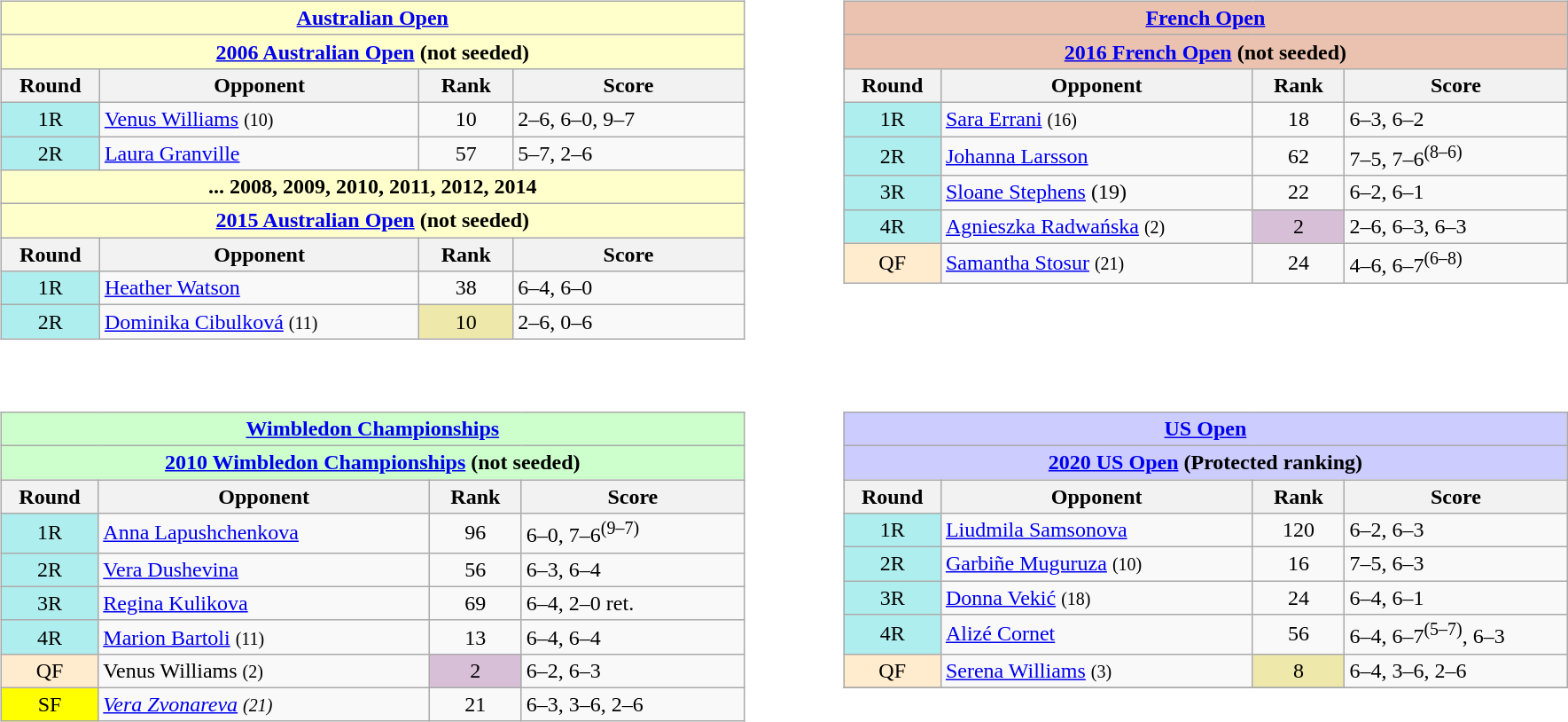<table style="width:95%;">
<tr valign="top">
<td><br><table class="wikitable" style="float:left;">
<tr>
<td colspan="4" style="background:#ffc; font-weight:bold; text-align:center;"><a href='#'>Australian Open</a></td>
</tr>
<tr>
<td colspan="4" style="background:#ffc; font-weight:bold; text-align:center;"><a href='#'>2006 Australian Open</a> (not seeded)</td>
</tr>
<tr>
<th width="80">Round</th>
<th width="340">Opponent</th>
<th width="80">Rank</th>
<th width="250">Score</th>
</tr>
<tr>
<td style="background:#afeeee; text-align:center;">1R</td>
<td> <a href='#'>Venus Williams</a> <small>(10)</small></td>
<td style="text-align:center;">10</td>
<td>2–6, 6–0, 9–7</td>
</tr>
<tr>
<td style="background:#afeeee; text-align:center;">2R</td>
<td> <a href='#'>Laura Granville</a></td>
<td style="text-align:center;">57</td>
<td>5–7, 2–6</td>
</tr>
<tr>
<td colspan="4" style="background:#ffc; font-weight:bold; text-align:center;">... 2008, 2009, 2010, 2011, 2012, 2014</td>
</tr>
<tr>
<td colspan="4" style="background:#ffc; font-weight:bold; text-align:center;"><a href='#'>2015 Australian Open</a> (not seeded)</td>
</tr>
<tr>
<th>Round</th>
<th>Opponent</th>
<th>Rank</th>
<th>Score</th>
</tr>
<tr>
<td style="background:#afeeee; text-align:center;">1R</td>
<td> <a href='#'>Heather Watson</a></td>
<td style="text-align:center;">38</td>
<td>6–4, 6–0</td>
</tr>
<tr>
<td style="background:#afeeee; text-align:center;">2R</td>
<td> <a href='#'>Dominika Cibulková</a> <small>(11)</small></td>
<td style="text-align:center; background:#eee8aa;">10</td>
<td>2–6, 0–6</td>
</tr>
</table>
</td>
<td><br><table style="width:50px;">
<tr>
<td></td>
</tr>
</table>
</td>
<td><br><table class="wikitable" style="float:left;">
<tr>
<td colspan="4" style="background:#ebc2af; font-weight:bold; text-align:center;"><a href='#'>French Open</a></td>
</tr>
<tr>
<td colspan="4" style="background:#ebc2af; font-weight:bold; text-align:center;"><a href='#'>2016 French Open</a> (not seeded)</td>
</tr>
<tr>
<th width="80">Round</th>
<th width="340">Opponent</th>
<th width="80">Rank</th>
<th width="250">Score</th>
</tr>
<tr>
<td style="background:#afeeee; text-align:center;">1R</td>
<td> <a href='#'>Sara Errani</a> <small>(16)</small></td>
<td style="text-align:center;">18</td>
<td>6–3, 6–2</td>
</tr>
<tr>
<td style="background:#afeeee; text-align:center;">2R</td>
<td> <a href='#'>Johanna Larsson</a></td>
<td style="text-align:center;">62</td>
<td>7–5, 7–6<sup>(8–6)</sup></td>
</tr>
<tr>
<td style="background:#afeeee; text-align:center;">3R</td>
<td> <a href='#'>Sloane Stephens</a> (19)</td>
<td style="text-align:center;">22</td>
<td>6–2, 6–1</td>
</tr>
<tr>
<td style="background:#afeeee; text-align:center;">4R</td>
<td> <a href='#'>Agnieszka Radwańska</a> <small>(2)</small></td>
<td style="background:thistle; text-align:center;">2</td>
<td>2–6, 6–3, 6–3</td>
</tr>
<tr>
<td style="background:#ffebcd; text-align:center;">QF</td>
<td> <a href='#'>Samantha Stosur</a> <small>(21)</small></td>
<td style="text-align:center;">24</td>
<td>4–6, 6–7<sup>(6–8)</sup></td>
</tr>
</table>
</td>
</tr>
<tr valign="top">
<td><br><table class="wikitable" style="float:left;">
<tr>
<td colspan="4" style="background:#cfc; font-weight:bold; text-align:center;"><a href='#'>Wimbledon Championships</a></td>
</tr>
<tr>
<td colspan="4" style="background:#cfc; font-weight:bold; text-align:center;"><a href='#'>2010 Wimbledon Championships</a> (not seeded)</td>
</tr>
<tr>
<th width="80">Round</th>
<th width="340">Opponent</th>
<th width="80">Rank</th>
<th width="250">Score</th>
</tr>
<tr>
<td style="background:#afeeee; text-align:center;">1R</td>
<td> <a href='#'>Anna Lapushchenkova</a></td>
<td style="text-align:center;">96</td>
<td>6–0, 7–6<sup>(9–7)</sup></td>
</tr>
<tr>
<td style="background:#afeeee; text-align:center;">2R</td>
<td> <a href='#'>Vera Dushevina</a></td>
<td style="text-align:center;">56</td>
<td>6–3, 6–4</td>
</tr>
<tr>
<td style="background:#afeeee; text-align:center;">3R</td>
<td> <a href='#'>Regina Kulikova</a></td>
<td style="text-align:center;">69</td>
<td>6–4, 2–0 ret.</td>
</tr>
<tr>
<td style="background:#afeeee; text-align:center;">4R</td>
<td> <a href='#'>Marion Bartoli</a> <small>(11)</small></td>
<td style="text-align:center;">13</td>
<td>6–4, 6–4</td>
</tr>
<tr>
<td style="background:#ffebcd; text-align:center;">QF</td>
<td> Venus Williams <small>(2)</small></td>
<td style="text-align:center; background:thistle;">2</td>
<td>6–2, 6–3</td>
</tr>
<tr>
<td style="background:yellow; text-align:center;">SF</td>
<td><em> <a href='#'>Vera Zvonareva</a> <small>(21)</small></em></td>
<td style="text-align:center;">21</td>
<td>6–3, 3–6, 2–6</td>
</tr>
</table>
</td>
<td><br><table>
<tr>
<td></td>
</tr>
</table>
</td>
<td><br><table class="wikitable" style="float:left;">
<tr>
<td colspan="4" style="background:#ccf; font-weight:bold; text-align:center;"><a href='#'>US Open</a></td>
</tr>
<tr>
<td colspan="4" style="background:#ccf; font-weight:bold; text-align:center;"><a href='#'>2020 US Open</a> (Protected ranking)</td>
</tr>
<tr>
<th width="80">Round</th>
<th width="340">Opponent</th>
<th width="80">Rank</th>
<th width="250">Score</th>
</tr>
<tr>
<td style="background:#afeeee; text-align:center;">1R</td>
<td> <a href='#'>Liudmila Samsonova</a></td>
<td style="text-align:center;">120</td>
<td>6–2, 6–3</td>
</tr>
<tr>
<td style="background:#afeeee; text-align:center;">2R</td>
<td> <a href='#'>Garbiñe Muguruza</a> <small>(10)</small></td>
<td style="text-align:center;">16</td>
<td>7–5, 6–3</td>
</tr>
<tr>
<td style="background:#afeeee; text-align:center;">3R</td>
<td> <a href='#'>Donna Vekić</a> <small>(18)</small></td>
<td style="text-align:center;">24</td>
<td>6–4, 6–1</td>
</tr>
<tr>
<td style="background:#afeeee; text-align:center;">4R</td>
<td> <a href='#'>Alizé Cornet</a></td>
<td style="text-align:center;">56</td>
<td>6–4, 6–7<sup>(5–7)</sup>, 6–3</td>
</tr>
<tr>
<td style="background:#ffebcd; text-align:center;">QF</td>
<td> <a href='#'>Serena Williams</a> <small>(3)</small></td>
<td style="text-align:center; background:#eee8aa;">8</td>
<td>6–4, 3–6, 2–6</td>
</tr>
<tr>
</tr>
</table>
</td>
</tr>
</table>
